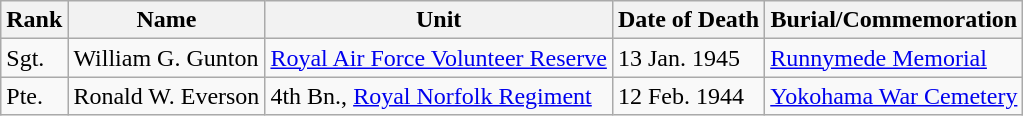<table class="wikitable">
<tr>
<th>Rank</th>
<th>Name</th>
<th>Unit</th>
<th>Date of Death</th>
<th>Burial/Commemoration</th>
</tr>
<tr>
<td>Sgt.</td>
<td>William G. Gunton</td>
<td><a href='#'>Royal Air Force Volunteer Reserve</a></td>
<td>13 Jan. 1945</td>
<td><a href='#'>Runnymede Memorial</a></td>
</tr>
<tr>
<td>Pte.</td>
<td>Ronald W. Everson</td>
<td>4th Bn., <a href='#'>Royal Norfolk Regiment</a></td>
<td>12 Feb. 1944</td>
<td><a href='#'>Yokohama War Cemetery</a></td>
</tr>
</table>
